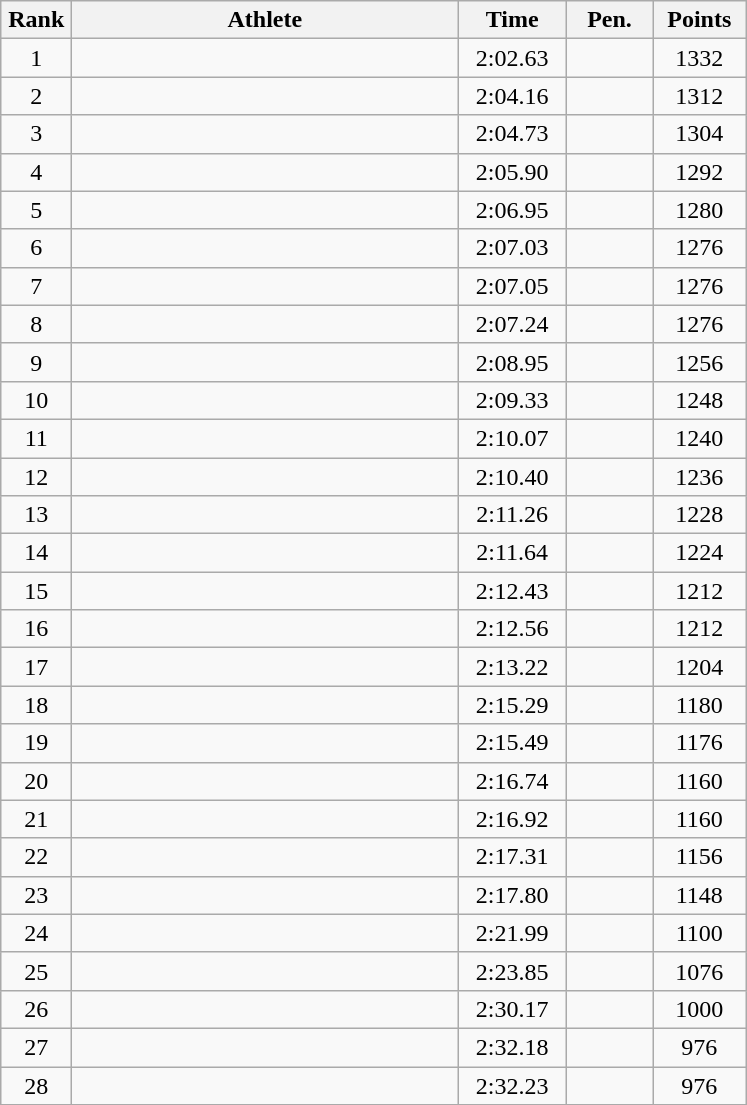<table class=wikitable style="text-align:center">
<tr>
<th width=40>Rank</th>
<th width=250>Athlete</th>
<th width=65>Time</th>
<th width=50>Pen.</th>
<th width=55>Points</th>
</tr>
<tr>
<td>1</td>
<td align=left></td>
<td>2:02.63</td>
<td></td>
<td>1332</td>
</tr>
<tr>
<td>2</td>
<td align=left></td>
<td>2:04.16</td>
<td></td>
<td>1312</td>
</tr>
<tr>
<td>3</td>
<td align=left></td>
<td>2:04.73</td>
<td></td>
<td>1304</td>
</tr>
<tr>
<td>4</td>
<td align=left></td>
<td>2:05.90</td>
<td></td>
<td>1292</td>
</tr>
<tr>
<td>5</td>
<td align=left></td>
<td>2:06.95</td>
<td></td>
<td>1280</td>
</tr>
<tr>
<td>6</td>
<td align=left></td>
<td>2:07.03</td>
<td></td>
<td>1276</td>
</tr>
<tr>
<td>7</td>
<td align=left></td>
<td>2:07.05</td>
<td></td>
<td>1276</td>
</tr>
<tr>
<td>8</td>
<td align=left></td>
<td>2:07.24</td>
<td></td>
<td>1276</td>
</tr>
<tr>
<td>9</td>
<td align=left></td>
<td>2:08.95</td>
<td></td>
<td>1256</td>
</tr>
<tr>
<td>10</td>
<td align=left></td>
<td>2:09.33</td>
<td></td>
<td>1248</td>
</tr>
<tr>
<td>11</td>
<td align=left></td>
<td>2:10.07</td>
<td></td>
<td>1240</td>
</tr>
<tr>
<td>12</td>
<td align=left></td>
<td>2:10.40</td>
<td></td>
<td>1236</td>
</tr>
<tr>
<td>13</td>
<td align=left></td>
<td>2:11.26</td>
<td></td>
<td>1228</td>
</tr>
<tr>
<td>14</td>
<td align=left></td>
<td>2:11.64</td>
<td></td>
<td>1224</td>
</tr>
<tr>
<td>15</td>
<td align=left></td>
<td>2:12.43</td>
<td></td>
<td>1212</td>
</tr>
<tr>
<td>16</td>
<td align=left></td>
<td>2:12.56</td>
<td></td>
<td>1212</td>
</tr>
<tr>
<td>17</td>
<td align=left></td>
<td>2:13.22</td>
<td></td>
<td>1204</td>
</tr>
<tr>
<td>18</td>
<td align=left></td>
<td>2:15.29</td>
<td></td>
<td>1180</td>
</tr>
<tr>
<td>19</td>
<td align=left></td>
<td>2:15.49</td>
<td></td>
<td>1176</td>
</tr>
<tr>
<td>20</td>
<td align=left></td>
<td>2:16.74</td>
<td></td>
<td>1160</td>
</tr>
<tr>
<td>21</td>
<td align=left></td>
<td>2:16.92</td>
<td></td>
<td>1160</td>
</tr>
<tr>
<td>22</td>
<td align=left></td>
<td>2:17.31</td>
<td></td>
<td>1156</td>
</tr>
<tr>
<td>23</td>
<td align=left></td>
<td>2:17.80</td>
<td></td>
<td>1148</td>
</tr>
<tr>
<td>24</td>
<td align=left></td>
<td>2:21.99</td>
<td></td>
<td>1100</td>
</tr>
<tr>
<td>25</td>
<td align=left></td>
<td>2:23.85</td>
<td></td>
<td>1076</td>
</tr>
<tr>
<td>26</td>
<td align=left></td>
<td>2:30.17</td>
<td></td>
<td>1000</td>
</tr>
<tr>
<td>27</td>
<td align=left></td>
<td>2:32.18</td>
<td></td>
<td>976</td>
</tr>
<tr>
<td>28</td>
<td align=left></td>
<td>2:32.23</td>
<td></td>
<td>976</td>
</tr>
</table>
